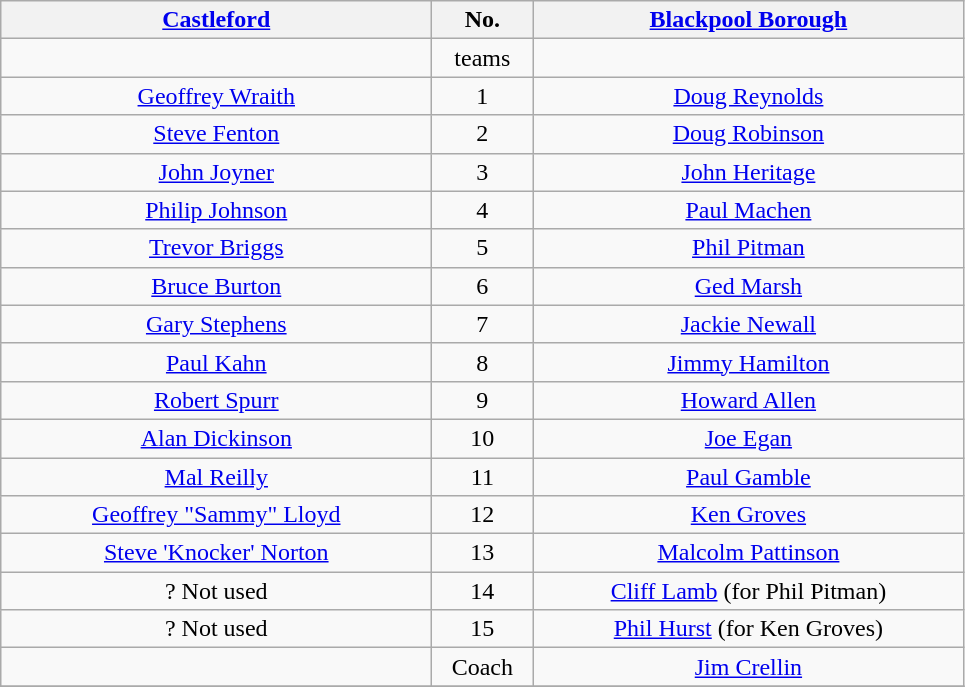<table class="wikitable" style="text-align:center;">
<tr>
<th width=280 abbr=winner><a href='#'>Castleford</a></th>
<th width=60 abbr="Number">No.</th>
<th width=280 abbr=runner-up><a href='#'>Blackpool Borough</a></th>
</tr>
<tr>
<td></td>
<td>teams</td>
<td></td>
</tr>
<tr>
<td><a href='#'>Geoffrey Wraith</a></td>
<td>1</td>
<td><a href='#'>Doug Reynolds</a></td>
</tr>
<tr>
<td><a href='#'>Steve Fenton</a></td>
<td>2</td>
<td><a href='#'>Doug Robinson</a></td>
</tr>
<tr>
<td><a href='#'>John Joyner</a></td>
<td>3</td>
<td><a href='#'>John Heritage</a></td>
</tr>
<tr>
<td><a href='#'>Philip Johnson</a></td>
<td>4</td>
<td><a href='#'>Paul Machen</a></td>
</tr>
<tr>
<td><a href='#'>Trevor Briggs</a></td>
<td>5</td>
<td><a href='#'>Phil Pitman</a></td>
</tr>
<tr>
<td><a href='#'>Bruce Burton</a></td>
<td>6</td>
<td><a href='#'>Ged Marsh</a></td>
</tr>
<tr>
<td><a href='#'>Gary Stephens</a></td>
<td>7</td>
<td><a href='#'>Jackie Newall</a></td>
</tr>
<tr>
<td><a href='#'>Paul Kahn</a></td>
<td>8</td>
<td><a href='#'>Jimmy Hamilton</a></td>
</tr>
<tr>
<td><a href='#'>Robert Spurr</a></td>
<td>9</td>
<td><a href='#'>Howard Allen</a></td>
</tr>
<tr>
<td><a href='#'>Alan Dickinson</a></td>
<td>10</td>
<td><a href='#'>Joe Egan</a></td>
</tr>
<tr>
<td><a href='#'>Mal Reilly</a></td>
<td>11</td>
<td><a href='#'>Paul Gamble</a></td>
</tr>
<tr>
<td><a href='#'>Geoffrey "Sammy" Lloyd</a></td>
<td>12</td>
<td><a href='#'>Ken Groves</a></td>
</tr>
<tr>
<td><a href='#'>Steve 'Knocker' Norton</a></td>
<td>13</td>
<td><a href='#'>Malcolm Pattinson</a></td>
</tr>
<tr>
<td>? Not used</td>
<td>14</td>
<td><a href='#'>Cliff Lamb</a> (for Phil Pitman)</td>
</tr>
<tr>
<td>? Not used</td>
<td>15</td>
<td><a href='#'>Phil Hurst</a> (for Ken Groves)</td>
</tr>
<tr>
<td></td>
<td>Coach</td>
<td><a href='#'>Jim Crellin</a></td>
</tr>
<tr>
</tr>
</table>
